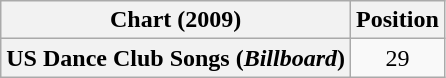<table class="wikitable plainrowheaders" style="text-align:center">
<tr>
<th scope="col">Chart (2009)</th>
<th scope="col">Position</th>
</tr>
<tr>
<th scope="row">US Dance Club Songs (<em>Billboard</em>)</th>
<td>29</td>
</tr>
</table>
